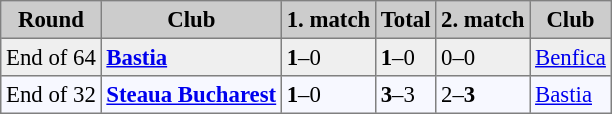<table bgcolor="#f7f8ff" cellpadding="3" cellspacing="0" border="1" style="font-size: 95%; border: gray solid 1px; border-collapse: collapse;">
<tr bgcolor="#CCCCCC">
<th>Round</th>
<th>Club</th>
<th>1. match</th>
<th>Total</th>
<th>2. match</th>
<th>Club</th>
</tr>
<tr bgcolor="#EFEFEF">
<td>End of 64</td>
<td><strong><a href='#'>Bastia</a></strong></td>
<td><strong>1</strong>–0</td>
<td><strong>1</strong>–0</td>
<td>0–0</td>
<td> <a href='#'>Benfica</a></td>
</tr>
<tr>
<td>End of 32</td>
<td><strong> <a href='#'>Steaua Bucharest</a></strong></td>
<td><strong>1</strong>–0</td>
<td><strong>3</strong>–3</td>
<td>2–<strong>3</strong></td>
<td><a href='#'>Bastia</a></td>
</tr>
</table>
